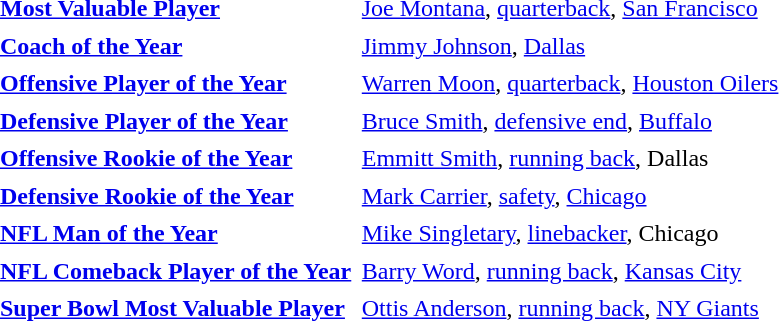<table cellpadding="3" cellspacing="1">
<tr>
<td><strong><a href='#'>Most Valuable Player</a></strong></td>
<td><a href='#'>Joe Montana</a>, <a href='#'>quarterback</a>, <a href='#'>San Francisco</a></td>
</tr>
<tr>
<td><strong><a href='#'>Coach of the Year</a></strong></td>
<td><a href='#'>Jimmy Johnson</a>, <a href='#'>Dallas</a></td>
</tr>
<tr>
<td><strong><a href='#'>Offensive Player of the Year</a></strong></td>
<td><a href='#'>Warren Moon</a>, <a href='#'>quarterback</a>, <a href='#'>Houston Oilers</a></td>
</tr>
<tr>
<td><strong><a href='#'>Defensive Player of the Year</a></strong></td>
<td><a href='#'>Bruce Smith</a>, <a href='#'>defensive end</a>, <a href='#'>Buffalo</a></td>
</tr>
<tr>
<td><strong><a href='#'>Offensive Rookie of the Year</a></strong></td>
<td><a href='#'>Emmitt Smith</a>, <a href='#'>running back</a>, Dallas</td>
</tr>
<tr>
<td><strong><a href='#'>Defensive Rookie of the Year</a></strong></td>
<td><a href='#'>Mark Carrier</a>, <a href='#'>safety</a>, <a href='#'>Chicago</a></td>
</tr>
<tr>
<td><strong><a href='#'>NFL Man of the Year</a></strong></td>
<td><a href='#'>Mike Singletary</a>, <a href='#'>linebacker</a>, Chicago</td>
</tr>
<tr>
<td><strong><a href='#'>NFL Comeback Player of the Year</a></strong></td>
<td><a href='#'>Barry Word</a>, <a href='#'>running back</a>, <a href='#'>Kansas City</a></td>
</tr>
<tr>
<td><strong><a href='#'>Super Bowl Most Valuable Player</a></strong></td>
<td><a href='#'>Ottis Anderson</a>, <a href='#'>running back</a>, <a href='#'>NY Giants</a></td>
</tr>
</table>
